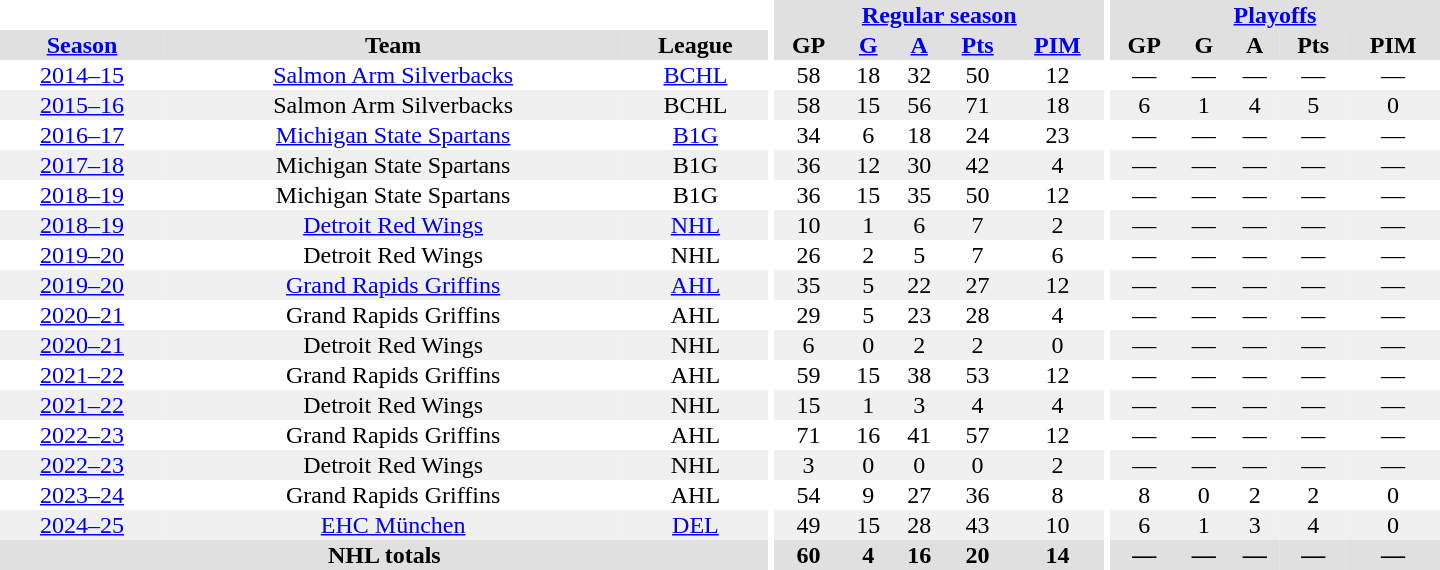<table border="0" cellpadding="1" cellspacing="0" style="text-align:center; width:60em">
<tr bgcolor="#e0e0e0">
<th colspan="3" bgcolor="#ffffff"></th>
<th rowspan="98" bgcolor="#ffffff"></th>
<th colspan="5"><a href='#'>Regular season</a></th>
<th rowspan="98" bgcolor="#ffffff"></th>
<th colspan="5"><a href='#'>Playoffs</a></th>
</tr>
<tr bgcolor="#e0e0e0">
<th><a href='#'>Season</a></th>
<th>Team</th>
<th>League</th>
<th>GP</th>
<th><a href='#'>G</a></th>
<th><a href='#'>A</a></th>
<th><a href='#'>Pts</a></th>
<th><a href='#'>PIM</a></th>
<th>GP</th>
<th>G</th>
<th>A</th>
<th>Pts</th>
<th>PIM</th>
</tr>
<tr>
<td><a href='#'>2014–15</a></td>
<td><a href='#'>Salmon Arm Silverbacks</a></td>
<td><a href='#'>BCHL</a></td>
<td>58</td>
<td>18</td>
<td>32</td>
<td>50</td>
<td>12</td>
<td>—</td>
<td>—</td>
<td>—</td>
<td>—</td>
<td>—</td>
</tr>
<tr bgcolor="#f0f0f0">
<td><a href='#'>2015–16</a></td>
<td>Salmon Arm Silverbacks</td>
<td>BCHL</td>
<td>58</td>
<td>15</td>
<td>56</td>
<td>71</td>
<td>18</td>
<td>6</td>
<td>1</td>
<td>4</td>
<td>5</td>
<td>0</td>
</tr>
<tr>
<td><a href='#'>2016–17</a></td>
<td><a href='#'>Michigan State Spartans</a></td>
<td><a href='#'>B1G</a></td>
<td>34</td>
<td>6</td>
<td>18</td>
<td>24</td>
<td>23</td>
<td>—</td>
<td>—</td>
<td>—</td>
<td>—</td>
<td>—</td>
</tr>
<tr bgcolor="#f0f0f0">
<td><a href='#'>2017–18</a></td>
<td>Michigan State Spartans</td>
<td>B1G</td>
<td>36</td>
<td>12</td>
<td>30</td>
<td>42</td>
<td>4</td>
<td>—</td>
<td>—</td>
<td>—</td>
<td>—</td>
<td>—</td>
</tr>
<tr>
<td><a href='#'>2018–19</a></td>
<td>Michigan State Spartans</td>
<td>B1G</td>
<td>36</td>
<td>15</td>
<td>35</td>
<td>50</td>
<td>12</td>
<td>—</td>
<td>—</td>
<td>—</td>
<td>—</td>
<td>—</td>
</tr>
<tr bgcolor="#f0f0f0">
<td><a href='#'>2018–19</a></td>
<td><a href='#'>Detroit Red Wings</a></td>
<td><a href='#'>NHL</a></td>
<td>10</td>
<td>1</td>
<td>6</td>
<td>7</td>
<td>2</td>
<td>—</td>
<td>—</td>
<td>—</td>
<td>—</td>
<td>—</td>
</tr>
<tr>
<td><a href='#'>2019–20</a></td>
<td>Detroit Red Wings</td>
<td>NHL</td>
<td>26</td>
<td>2</td>
<td>5</td>
<td>7</td>
<td>6</td>
<td>—</td>
<td>—</td>
<td>—</td>
<td>—</td>
<td>—</td>
</tr>
<tr bgcolor="#f0f0f0">
<td><a href='#'>2019–20</a></td>
<td><a href='#'>Grand Rapids Griffins</a></td>
<td><a href='#'>AHL</a></td>
<td>35</td>
<td>5</td>
<td>22</td>
<td>27</td>
<td>12</td>
<td>—</td>
<td>—</td>
<td>—</td>
<td>—</td>
<td>—</td>
</tr>
<tr>
<td><a href='#'>2020–21</a></td>
<td>Grand Rapids Griffins</td>
<td>AHL</td>
<td>29</td>
<td>5</td>
<td>23</td>
<td>28</td>
<td>4</td>
<td>—</td>
<td>—</td>
<td>—</td>
<td>—</td>
<td>—</td>
</tr>
<tr bgcolor="#f0f0f0">
<td><a href='#'>2020–21</a></td>
<td>Detroit Red Wings</td>
<td>NHL</td>
<td>6</td>
<td>0</td>
<td>2</td>
<td>2</td>
<td>0</td>
<td>—</td>
<td>—</td>
<td>—</td>
<td>—</td>
<td>—</td>
</tr>
<tr>
<td><a href='#'>2021–22</a></td>
<td>Grand Rapids Griffins</td>
<td>AHL</td>
<td>59</td>
<td>15</td>
<td>38</td>
<td>53</td>
<td>12</td>
<td>—</td>
<td>—</td>
<td>—</td>
<td>—</td>
<td>—</td>
</tr>
<tr bgcolor="#f0f0f0">
<td><a href='#'>2021–22</a></td>
<td>Detroit Red Wings</td>
<td>NHL</td>
<td>15</td>
<td>1</td>
<td>3</td>
<td>4</td>
<td>4</td>
<td>—</td>
<td>—</td>
<td>—</td>
<td>—</td>
<td>—</td>
</tr>
<tr>
<td><a href='#'>2022–23</a></td>
<td>Grand Rapids Griffins</td>
<td>AHL</td>
<td>71</td>
<td>16</td>
<td>41</td>
<td>57</td>
<td>12</td>
<td>—</td>
<td>—</td>
<td>—</td>
<td>—</td>
<td>—</td>
</tr>
<tr bgcolor="#f0f0f0">
<td><a href='#'>2022–23</a></td>
<td>Detroit Red Wings</td>
<td>NHL</td>
<td>3</td>
<td>0</td>
<td>0</td>
<td>0</td>
<td>2</td>
<td>—</td>
<td>—</td>
<td>—</td>
<td>—</td>
<td>—</td>
</tr>
<tr>
<td><a href='#'>2023–24</a></td>
<td>Grand Rapids Griffins</td>
<td>AHL</td>
<td>54</td>
<td>9</td>
<td>27</td>
<td>36</td>
<td>8</td>
<td>8</td>
<td>0</td>
<td>2</td>
<td>2</td>
<td>0</td>
</tr>
<tr bgcolor="#f0f0f0">
<td><a href='#'>2024–25</a></td>
<td><a href='#'>EHC München</a></td>
<td><a href='#'>DEL</a></td>
<td>49</td>
<td>15</td>
<td>28</td>
<td>43</td>
<td>10</td>
<td>6</td>
<td>1</td>
<td>3</td>
<td>4</td>
<td>0</td>
</tr>
<tr bgcolor="#e0e0e0">
<th colspan="3">NHL totals</th>
<th>60</th>
<th>4</th>
<th>16</th>
<th>20</th>
<th>14</th>
<th>—</th>
<th>—</th>
<th>—</th>
<th>—</th>
<th>—</th>
</tr>
</table>
